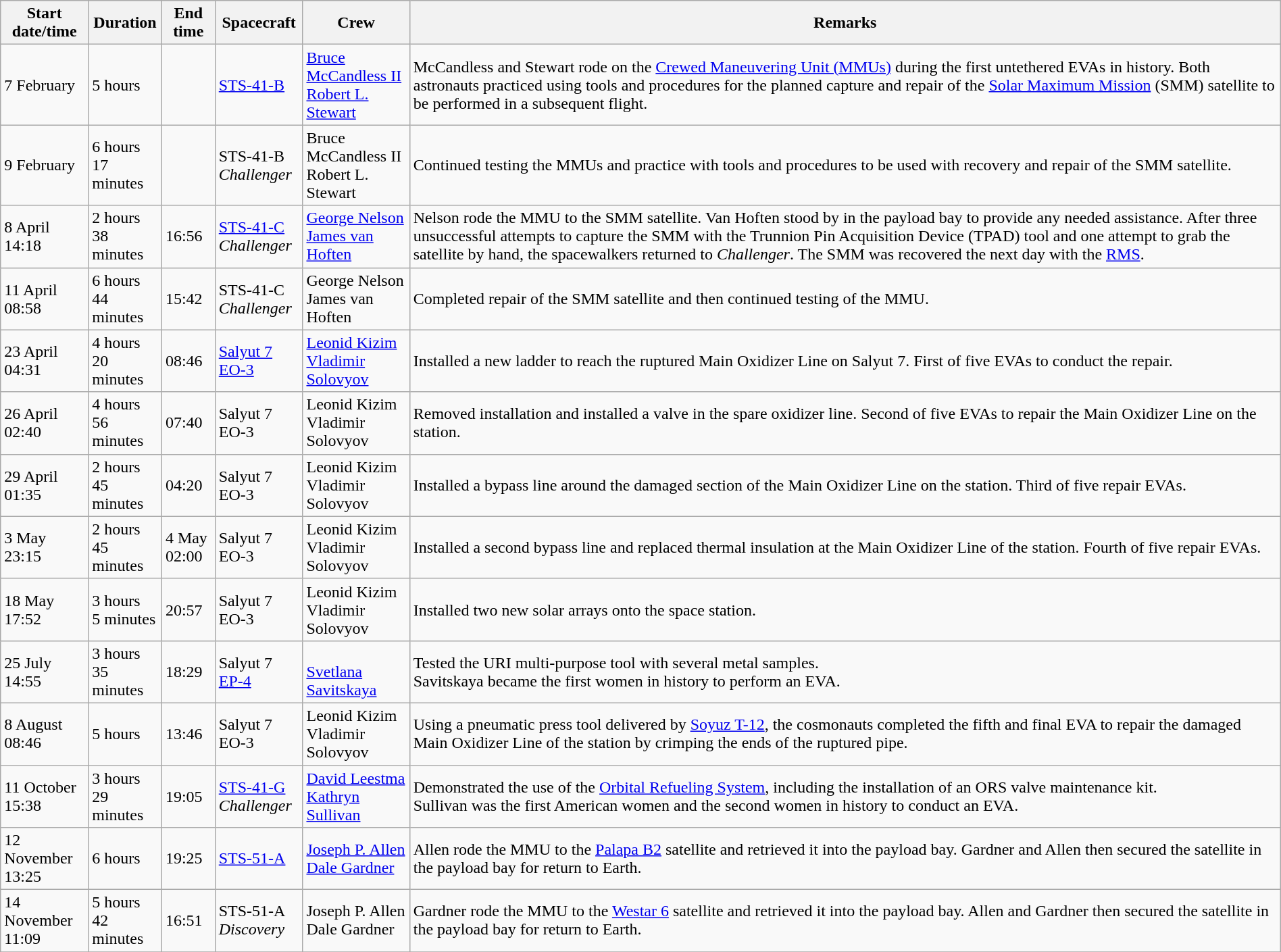<table class="wikitable" width="100%">
<tr>
<th>Start date/time</th>
<th>Duration</th>
<th>End time</th>
<th>Spacecraft</th>
<th>Crew</th>
<th>Remarks</th>
</tr>
<tr>
<td>7 February</td>
<td>5 hours<br></td>
<td></td>
<td><a href='#'>STS-41-B</a><br></td>
<td><a href='#'>Bruce McCandless II</a><br><a href='#'>Robert L. Stewart</a></td>
<td>McCandless and Stewart rode on the <a href='#'>Crewed Maneuvering Unit (MMUs)</a> during the first untethered EVAs in history. Both astronauts practiced using tools and procedures for the planned capture and repair of the <a href='#'>Solar Maximum Mission</a> (SMM) satellite to be performed in a subsequent flight.</td>
</tr>
<tr>
<td>9 February</td>
<td>6 hours<br>17 minutes</td>
<td></td>
<td>STS-41-B<br><em>Challenger</em></td>
<td>Bruce McCandless II<br>Robert L. Stewart</td>
<td>Continued testing the MMUs and practice with tools and procedures to be used with recovery and repair of the SMM satellite.</td>
</tr>
<tr>
<td>8 April<br>14:18</td>
<td>2 hours<br>38 minutes</td>
<td>16:56</td>
<td><a href='#'>STS-41-C</a><br><em>Challenger</em></td>
<td><a href='#'>George Nelson</a><br><a href='#'>James van Hoften</a></td>
<td>Nelson rode the MMU to the SMM satellite. Van Hoften stood by in the payload bay to provide any needed assistance. After three unsuccessful attempts to capture the SMM with the Trunnion Pin Acquisition Device (TPAD) tool and one attempt to grab the satellite by hand, the spacewalkers returned to <em>Challenger</em>. The SMM was recovered the next day with the <a href='#'>RMS</a>.</td>
</tr>
<tr>
<td>11 April<br>08:58</td>
<td>6 hours<br>44 minutes</td>
<td>15:42</td>
<td>STS-41-C<br><em>Challenger</em></td>
<td>George Nelson<br>James van Hoften</td>
<td>Completed repair of the SMM satellite and then continued testing of the MMU.</td>
</tr>
<tr>
<td>23 April<br>04:31</td>
<td>4 hours<br>20 minutes</td>
<td>08:46</td>
<td><a href='#'>Salyut 7</a> <a href='#'>EO-3</a></td>
<td><a href='#'>Leonid Kizim</a><br><a href='#'>Vladimir Solovyov</a></td>
<td>Installed a new ladder to reach the ruptured Main Oxidizer Line on Salyut 7. First of five EVAs to conduct the repair.</td>
</tr>
<tr>
<td>26 April<br>02:40</td>
<td>4 hours<br>56 minutes</td>
<td>07:40</td>
<td>Salyut 7 EO-3</td>
<td>Leonid Kizim<br>Vladimir Solovyov</td>
<td>Removed installation and installed a valve in the spare oxidizer line. Second of five EVAs to repair the Main Oxidizer Line on the station.</td>
</tr>
<tr>
<td>29 April<br>01:35</td>
<td>2 hours<br>45 minutes</td>
<td>04:20</td>
<td>Salyut 7 EO-3</td>
<td>Leonid Kizim<br>Vladimir Solovyov</td>
<td>Installed a bypass line around the damaged section of the Main Oxidizer Line on the station. Third of five repair EVAs.</td>
</tr>
<tr>
<td>3 May<br>23:15</td>
<td>2 hours<br>45 minutes</td>
<td>4 May<br>02:00</td>
<td>Salyut 7 EO-3</td>
<td>Leonid Kizim<br>Vladimir Solovyov</td>
<td>Installed a second bypass line and replaced thermal insulation at the Main Oxidizer Line of the station. Fourth of five repair EVAs.</td>
</tr>
<tr>
<td>18 May<br>17:52</td>
<td>3 hours<br>5 minutes</td>
<td>20:57</td>
<td>Salyut 7 EO-3</td>
<td>Leonid Kizim<br>Vladimir Solovyov</td>
<td>Installed two new solar arrays onto the space station.</td>
</tr>
<tr>
<td>25 July<br>14:55</td>
<td>3 hours<br>35 minutes</td>
<td>18:29</td>
<td>Salyut 7 <a href='#'>EP-4</a></td>
<td><br><a href='#'>Svetlana Savitskaya</a></td>
<td>Tested the URI multi-purpose tool with several metal samples.<br>Savitskaya became the first women in history to perform an EVA.</td>
</tr>
<tr>
<td>8 August<br>08:46</td>
<td>5 hours</td>
<td>13:46</td>
<td>Salyut 7 EO-3</td>
<td>Leonid Kizim<br>Vladimir Solovyov</td>
<td>Using a pneumatic press tool delivered by <a href='#'>Soyuz T-12</a>, the cosmonauts completed the fifth and final EVA to repair the damaged Main Oxidizer Line of the station by crimping the ends of the ruptured pipe.</td>
</tr>
<tr>
<td>11 October<br>15:38</td>
<td>3 hours<br>29 minutes</td>
<td>19:05</td>
<td><a href='#'>STS-41-G</a><br><em>Challenger</em></td>
<td><a href='#'>David Leestma</a><br><a href='#'>Kathryn Sullivan</a></td>
<td>Demonstrated the use of the <a href='#'>Orbital Refueling System</a>, including the installation of an ORS valve maintenance kit.<br>Sullivan was the first American women and the second women in history to conduct an EVA.</td>
</tr>
<tr>
<td>12 November<br>13:25</td>
<td>6 hours</td>
<td>19:25</td>
<td><a href='#'>STS-51-A</a><br></td>
<td><a href='#'>Joseph P. Allen</a><br><a href='#'>Dale Gardner</a></td>
<td>Allen rode the MMU to the <a href='#'>Palapa B2</a> satellite and retrieved it into the payload bay. Gardner and Allen then secured the satellite in the payload bay for return to Earth.</td>
</tr>
<tr>
<td>14 November<br>11:09</td>
<td>5 hours<br>42 minutes</td>
<td>16:51</td>
<td>STS-51-A<br><em>Discovery</em></td>
<td>Joseph P. Allen<br>Dale Gardner</td>
<td>Gardner rode the MMU to the <a href='#'>Westar 6</a> satellite and retrieved it into the payload bay. Allen and Gardner then secured the satellite in the payload bay for return to Earth.</td>
</tr>
<tr>
</tr>
</table>
